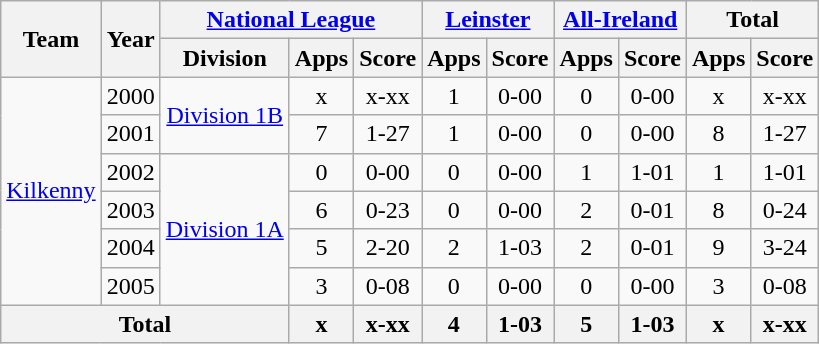<table class="wikitable" style="text-align:center">
<tr>
<th rowspan="2">Team</th>
<th rowspan="2">Year</th>
<th colspan="3"><a href='#'>National League</a></th>
<th colspan="2"><a href='#'>Leinster</a></th>
<th colspan="2"><a href='#'>All-Ireland</a></th>
<th colspan="2">Total</th>
</tr>
<tr>
<th>Division</th>
<th>Apps</th>
<th>Score</th>
<th>Apps</th>
<th>Score</th>
<th>Apps</th>
<th>Score</th>
<th>Apps</th>
<th>Score</th>
</tr>
<tr>
<td rowspan="6"><a href='#'>Kilkenny</a></td>
<td>2000</td>
<td rowspan="2"><a href='#'>Division 1B</a></td>
<td>x</td>
<td>x-xx</td>
<td>1</td>
<td>0-00</td>
<td>0</td>
<td>0-00</td>
<td>x</td>
<td>x-xx</td>
</tr>
<tr>
<td>2001</td>
<td>7</td>
<td>1-27</td>
<td>1</td>
<td>0-00</td>
<td>0</td>
<td>0-00</td>
<td>8</td>
<td>1-27</td>
</tr>
<tr>
<td>2002</td>
<td rowspan="4"><a href='#'>Division 1A</a></td>
<td>0</td>
<td>0-00</td>
<td>0</td>
<td>0-00</td>
<td>1</td>
<td>1-01</td>
<td>1</td>
<td>1-01</td>
</tr>
<tr>
<td>2003</td>
<td>6</td>
<td>0-23</td>
<td>0</td>
<td>0-00</td>
<td>2</td>
<td>0-01</td>
<td>8</td>
<td>0-24</td>
</tr>
<tr>
<td>2004</td>
<td>5</td>
<td>2-20</td>
<td>2</td>
<td>1-03</td>
<td>2</td>
<td>0-01</td>
<td>9</td>
<td>3-24</td>
</tr>
<tr>
<td>2005</td>
<td>3</td>
<td>0-08</td>
<td>0</td>
<td>0-00</td>
<td>0</td>
<td>0-00</td>
<td>3</td>
<td>0-08</td>
</tr>
<tr>
<th colspan="3">Total</th>
<th>x</th>
<th>x-xx</th>
<th>4</th>
<th>1-03</th>
<th>5</th>
<th>1-03</th>
<th>x</th>
<th>x-xx</th>
</tr>
</table>
